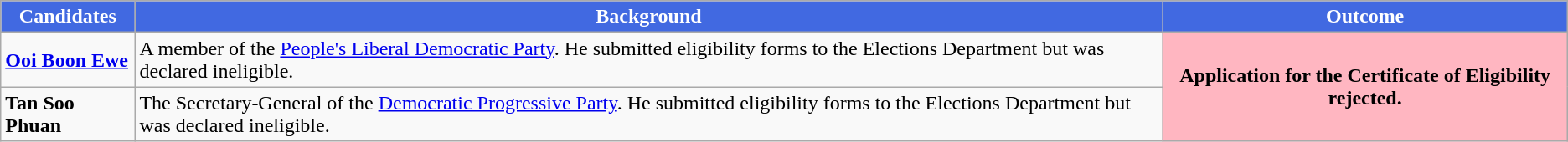<table class="wikitable">
<tr>
<th style="background:RoyalBlue; color: white;">Candidates</th>
<th style="background:RoyalBlue; color: white;">Background</th>
<th style="background: RoyalBlue; color: white;">Outcome</th>
</tr>
<tr>
<td><strong><a href='#'>Ooi Boon Ewe</a></strong></td>
<td>A member of the <a href='#'>People's Liberal Democratic Party</a>. He submitted eligibility forms to the Elections Department but was declared ineligible.</td>
<th rowspan="2" style="background: lightpink;">Application for the Certificate of Eligibility rejected.</th>
</tr>
<tr>
<td><strong>Tan Soo Phuan</strong></td>
<td>The Secretary-General of the <a href='#'>Democratic Progressive Party</a>. He submitted eligibility forms to the Elections Department but was declared ineligible.</td>
</tr>
</table>
